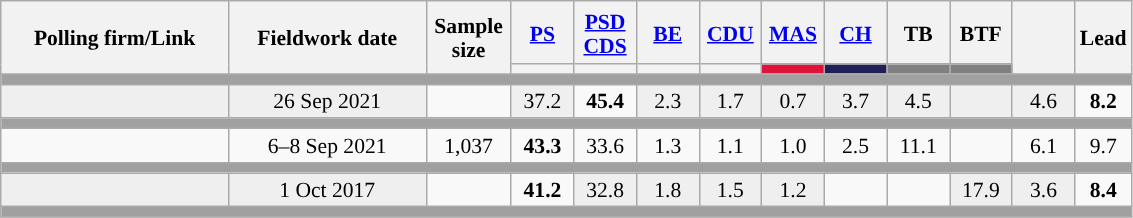<table class="wikitable sortable mw-datatable" style="text-align:center;font-size:90%;line-height:16px;">
<tr style="height:42px;">
<th style="width:145px;" rowspan="2">Polling firm/Link</th>
<th style="width:125px;" rowspan="2">Fieldwork date</th>
<th class="unsortable" style="width:50px;" rowspan="2">Sample size</th>
<th class="unsortable" style="width:35px;"><a href='#'>PS</a></th>
<th class="unsortable" style="width:35px;"><a href='#'>PSD</a><br><a href='#'>CDS</a></th>
<th class="unsortable" style="width:35px;"><a href='#'>BE</a></th>
<th class="unsortable" style="width:35px;"><a href='#'>CDU</a></th>
<th class="unsortable" style="width:35px;"><a href='#'>MAS</a></th>
<th class="unsortable" style="width:35px;"><a href='#'>CH</a></th>
<th class="unsortable" style="width:35px;">TB</th>
<th class="unsortable" style="width:35px;">BTF</th>
<th class="unsortable" style="width:35px;" rowspan="2"></th>
<th class="unsortable" style="width:30px;" rowspan="2">Lead</th>
</tr>
<tr>
<th class="unsortable" style="color:inherit;background:"></th>
<th class="unsortable" style="color:inherit;background:"></th>
<th class="unsortable" style="color:inherit;background:"></th>
<th class="unsortable" style="color:inherit;background:"></th>
<th class="unsortable" style="color:inherit;background:crimson;"></th>
<th class="sortable" style="background:#202056;"></th>
<th class="sortable" style="background:gray;"></th>
<th class="sortable" style="background:gray;"></th>
</tr>
<tr>
<td colspan="14" style="background:#A0A0A0"></td>
</tr>
<tr>
<td style="background:#EFEFEF;"><strong></strong></td>
<td style="background:#EFEFEF;" data-sort-value="2019-10-06">26 Sep 2021</td>
<td></td>
<td style="background:#EFEFEF;">37.2<br></td>
<td><strong>45.4</strong><br></td>
<td style="background:#EFEFEF;">2.3<br></td>
<td style="background:#EFEFEF;">1.7<br></td>
<td style="background:#EFEFEF;">0.7<br></td>
<td style="background:#EFEFEF;">3.7<br></td>
<td style="background:#EFEFEF;">4.5<br></td>
<td style="background:#EFEFEF;"></td>
<td style="background:#EFEFEF;">4.6</td>
<td style="background:"><strong>8.2</strong></td>
</tr>
<tr>
<td colspan="14" style="background:#A0A0A0"></td>
</tr>
<tr>
<td align="center"><br></td>
<td align="center">6–8 Sep 2021</td>
<td>1,037</td>
<td align="center" ><strong>43.3</strong><br></td>
<td align="center">33.6<br></td>
<td align="center">1.3<br></td>
<td align="center">1.1<br></td>
<td align="center">1.0<br></td>
<td align="center">2.5<br></td>
<td align="center">11.1<br></td>
<td align="center"></td>
<td align="center">6.1</td>
<td style="background:">9.7</td>
</tr>
<tr>
<td colspan="14" style="background:#A0A0A0"></td>
</tr>
<tr>
<td style="background:#EFEFEF;"><strong></strong></td>
<td style="background:#EFEFEF;" data-sort-value="2019-10-06">1 Oct 2017</td>
<td></td>
<td><strong>41.2</strong><br></td>
<td style="background:#EFEFEF;">32.8<br></td>
<td style="background:#EFEFEF;">1.8<br></td>
<td style="background:#EFEFEF;">1.5<br></td>
<td style="background:#EFEFEF;">1.2<br></td>
<td></td>
<td></td>
<td style="background:#EFEFEF;">17.9<br></td>
<td style="background:#EFEFEF;">3.6</td>
<td style="background:"><strong>8.4</strong></td>
</tr>
<tr>
<td colspan="14" style="background:#A0A0A0"></td>
</tr>
</table>
